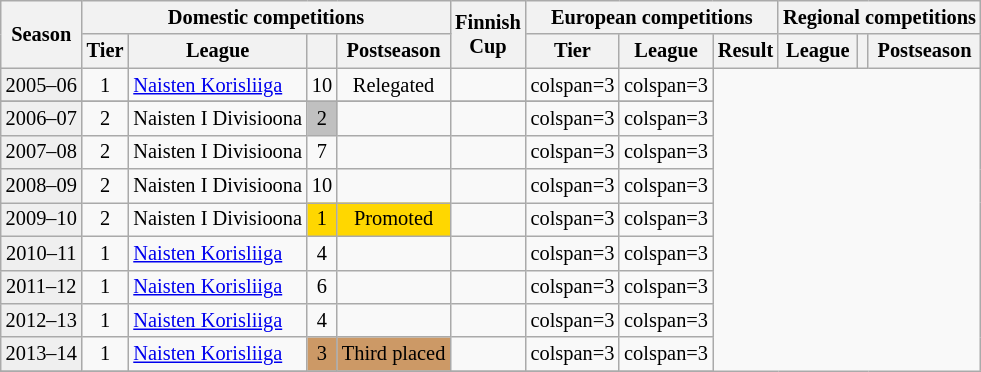<table class="wikitable" style="font-size:85%; text-align:center">
<tr bgcolor=>
<th rowspan=2>Season</th>
<th colspan=4>Domestic competitions</th>
<th rowspan=2>Finnish <br> Cup</th>
<th colspan=3>European competitions</th>
<th colspan=3>Regional competitions</th>
</tr>
<tr>
<th>Tier</th>
<th>League</th>
<th></th>
<th>Postseason</th>
<th>Tier</th>
<th>League</th>
<th>Result</th>
<th>League</th>
<th></th>
<th>Postseason</th>
</tr>
<tr>
<td style="background:#efefef;">2005–06</td>
<td>1</td>
<td align=left><a href='#'>Naisten Korisliiga</a></td>
<td>10</td>
<td>Relegated</td>
<td></td>
<td>colspan=3 </td>
<td>colspan=3 </td>
</tr>
<tr>
</tr>
<tr>
<td style="background:#efefef;">2006–07</td>
<td>2</td>
<td align=left>Naisten I Divisioona</td>
<td style="background:silver;">2</td>
<td></td>
<td></td>
<td>colspan=3 </td>
<td>colspan=3 </td>
</tr>
<tr>
<td style="background:#efefef;">2007–08</td>
<td>2</td>
<td align=left>Naisten I Divisioona</td>
<td>7</td>
<td></td>
<td></td>
<td>colspan=3 </td>
<td>colspan=3 </td>
</tr>
<tr>
<td style="background:#efefef;">2008–09</td>
<td>2</td>
<td align=left>Naisten I Divisioona</td>
<td>10</td>
<td></td>
<td></td>
<td>colspan=3 </td>
<td>colspan=3 </td>
</tr>
<tr>
<td style="background:#efefef;">2009–10</td>
<td>2</td>
<td align=left>Naisten I Divisioona</td>
<td style="background:gold;">1</td>
<td style="background:gold;">Promoted</td>
<td></td>
<td>colspan=3 </td>
<td>colspan=3 </td>
</tr>
<tr>
<td style="background:#efefef;">2010–11</td>
<td>1</td>
<td align=left><a href='#'>Naisten Korisliiga</a></td>
<td>4</td>
<td></td>
<td></td>
<td>colspan=3 </td>
<td>colspan=3 </td>
</tr>
<tr>
<td style="background:#efefef;">2011–12</td>
<td>1</td>
<td align=left><a href='#'>Naisten Korisliiga</a></td>
<td>6</td>
<td></td>
<td></td>
<td>colspan=3 </td>
<td>colspan=3 </td>
</tr>
<tr>
<td style="background:#efefef;">2012–13</td>
<td>1</td>
<td align=left><a href='#'>Naisten Korisliiga</a></td>
<td>4</td>
<td></td>
<td></td>
<td>colspan=3 </td>
<td>colspan=3 </td>
</tr>
<tr>
<td style="background:#efefef;">2013–14</td>
<td>1</td>
<td align=left><a href='#'>Naisten Korisliiga</a></td>
<td style="background:#cc9966;">3</td>
<td style="background:#cc9966;">Third placed</td>
<td></td>
<td>colspan=3 </td>
<td>colspan=3 </td>
</tr>
<tr>
</tr>
</table>
